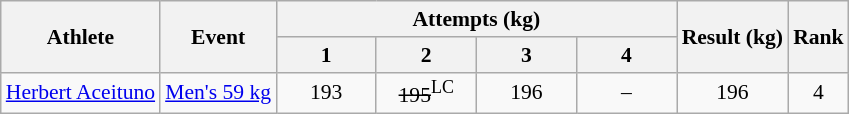<table class=wikitable style="font-size:90%">
<tr>
<th rowspan=2>Athlete</th>
<th rowspan=2>Event</th>
<th colspan=4>Attempts (kg)</th>
<th rowspan=2>Result (kg)</th>
<th rowspan=2>Rank</th>
</tr>
<tr>
<th width="60">1</th>
<th width="60">2</th>
<th width="60">3</th>
<th width="60">4</th>
</tr>
<tr align=center>
<td align=left><a href='#'>Herbert Aceituno</a></td>
<td align=left><a href='#'>Men's 59 kg</a></td>
<td>193</td>
<td><s>195</s><sup>LC</sup></td>
<td>196</td>
<td>–</td>
<td>196</td>
<td>4</td>
</tr>
</table>
